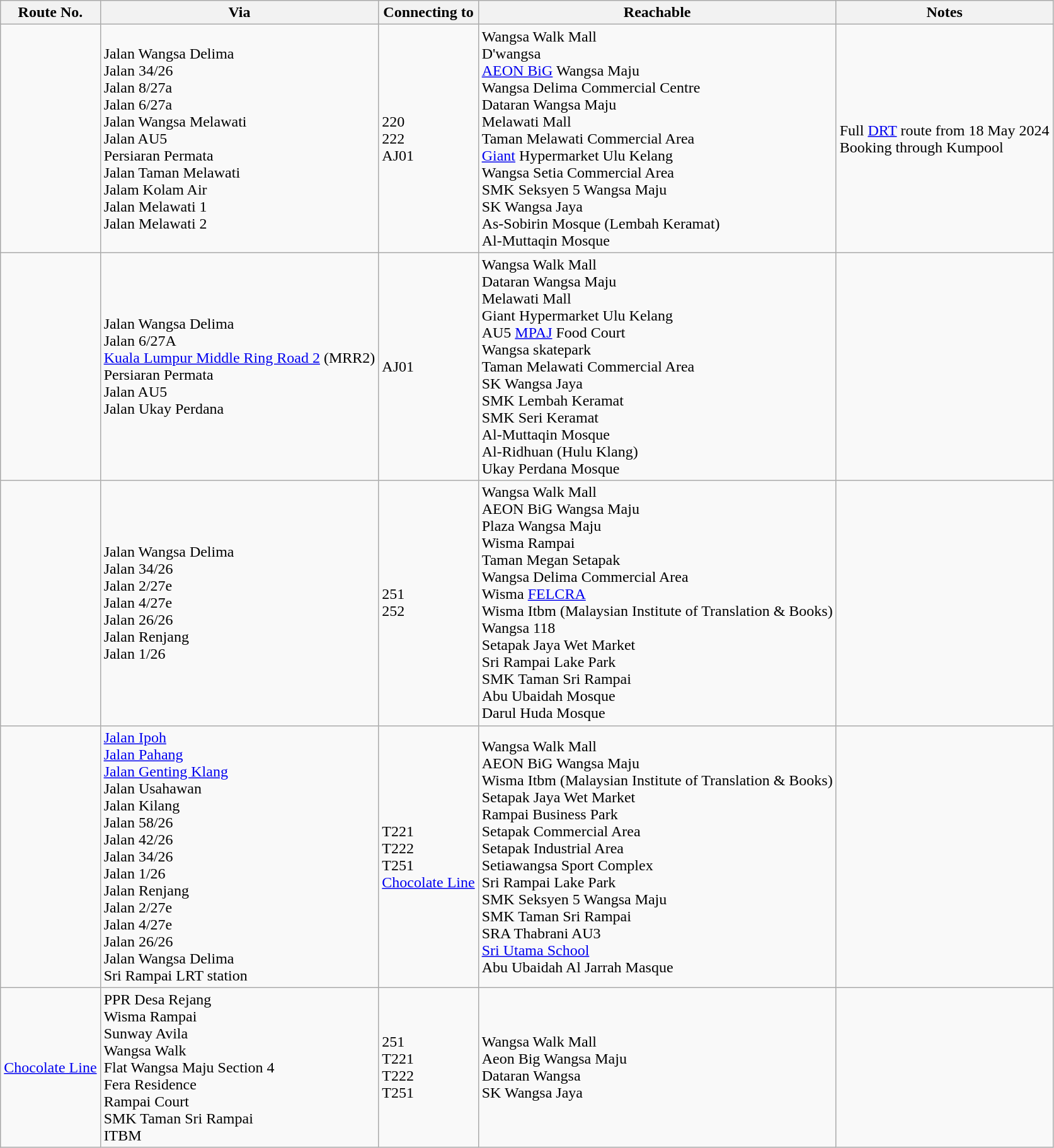<table class="wikitable">
<tr>
<th>Route No.</th>
<th>Via</th>
<th>Connecting to</th>
<th>Reachable</th>
<th>Notes</th>
</tr>
<tr>
<td></td>
<td>Jalan Wangsa Delima <br> Jalan 34/26 <br> Jalan 8/27a <br> Jalan 6/27a <br> Jalan Wangsa Melawati <br> Jalan AU5 <br> Persiaran Permata <br> Jalan Taman Melawati <br> Jalam Kolam Air <br> Jalan Melawati 1 <br> Jalan Melawati 2</td>
<td>220 <br> 222 <br> AJ01</td>
<td>Wangsa Walk Mall <br> D'wangsa <br> <a href='#'>AEON BiG</a> Wangsa Maju <br> Wangsa Delima Commercial Centre <br> Dataran Wangsa Maju <br> Melawati Mall <br> Taman Melawati Commercial Area <br> <a href='#'>Giant</a> Hypermarket Ulu Kelang <br> Wangsa Setia Commercial Area <br> SMK Seksyen 5 Wangsa Maju <br> SK Wangsa Jaya <br> As-Sobirin Mosque (Lembah Keramat) <br> Al-Muttaqin Mosque</td>
<td>Full <a href='#'>DRT</a> route from 18 May 2024<br>Booking through Kumpool</td>
</tr>
<tr>
<td></td>
<td>Jalan Wangsa Delima <br> Jalan 6/27A <br> <a href='#'>Kuala Lumpur Middle Ring Road 2</a> (MRR2) <br> Persiaran Permata <br> Jalan AU5 <br> Jalan Ukay Perdana</td>
<td>AJ01</td>
<td>Wangsa Walk Mall <br> Dataran Wangsa Maju <br> Melawati Mall <br> Giant Hypermarket Ulu Kelang <br> AU5 <a href='#'>MPAJ</a> Food Court <br> Wangsa skatepark <br> Taman Melawati Commercial Area <br> SK Wangsa Jaya <br> SMK Lembah Keramat <br> SMK Seri Keramat <br> Al-Muttaqin Mosque <br> Al-Ridhuan (Hulu Klang) <br> Ukay Perdana Mosque</td>
<td></td>
</tr>
<tr>
<td></td>
<td>Jalan Wangsa Delima <br> Jalan 34/26 <br> Jalan 2/27e <br> Jalan 4/27e <br> Jalan 26/26 <br> Jalan Renjang <br> Jalan 1/26</td>
<td>251 <br> 252</td>
<td>Wangsa Walk Mall <br> AEON BiG Wangsa Maju <br> Plaza Wangsa Maju <br> Wisma Rampai <br> Taman Megan Setapak <br> Wangsa Delima Commercial Area <br> Wisma <a href='#'>FELCRA</a> <br> Wisma  Itbm (Malaysian Institute of Translation & Books) <br> Wangsa 118 <br> Setapak Jaya Wet Market <br> Sri Rampai Lake Park <br> SMK Taman Sri Rampai <br> Abu Ubaidah Mosque <br> Darul Huda Mosque</td>
<td></td>
</tr>
<tr>
<td></td>
<td><a href='#'>Jalan Ipoh</a> <br> <a href='#'>Jalan Pahang</a> <br> <a href='#'>Jalan Genting Klang</a> <br> Jalan Usahawan <br> Jalan Kilang <br> Jalan 58/26 <br> Jalan 42/26 <br> Jalan 34/26 <br> Jalan 1/26 <br> Jalan Renjang <br> Jalan 2/27e <br> Jalan 4/27e  <br> Jalan 26/26 <br> Jalan Wangsa Delima <br>  Sri Rampai LRT station</td>
<td>T221 <br> T222 <br> T251 <br>  <a href='#'>Chocolate Line</a></td>
<td>Wangsa Walk Mall <br> AEON BiG Wangsa Maju <br> Wisma  Itbm (Malaysian Institute of Translation & Books) <br> Setapak Jaya Wet Market <br> Rampai Business Park <br> Setapak Commercial Area <br> Setapak Industrial Area <br> Setiawangsa Sport Complex <br> Sri Rampai Lake Park <br> SMK Seksyen 5 Wangsa Maju <br> SMK Taman Sri Rampai <br> SRA Thabrani AU3 <br> <a href='#'>Sri Utama School</a> <br> Abu Ubaidah Al Jarrah Masque</td>
<td></td>
</tr>
<tr>
<td> <a href='#'>Chocolate Line</a></td>
<td>PPR Desa Rejang<br>Wisma Rampai<br>Sunway Avila<br>Wangsa Walk<br>Flat Wangsa Maju Section 4<br>Fera Residence<br>Rampai Court<br>SMK Taman Sri Rampai<br>ITBM</td>
<td>251 <br> T221 <br> T222 <br> T251</td>
<td>Wangsa Walk Mall <br> Aeon Big Wangsa Maju <br> Dataran Wangsa <br> SK Wangsa Jaya <br></td>
<td></td>
</tr>
</table>
